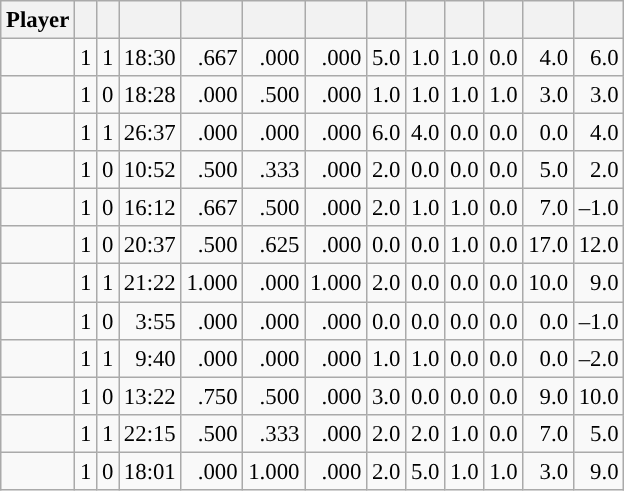<table class="wikitable sortable" style="font-size:95%; text-align:right;">
<tr>
<th>Player</th>
<th></th>
<th></th>
<th></th>
<th></th>
<th></th>
<th></th>
<th></th>
<th></th>
<th></th>
<th></th>
<th></th>
<th></th>
</tr>
<tr>
<td></td>
<td>1</td>
<td>1</td>
<td>18:30</td>
<td>.667</td>
<td>.000</td>
<td>.000</td>
<td>5.0</td>
<td>1.0</td>
<td>1.0</td>
<td>0.0</td>
<td>4.0</td>
<td>6.0</td>
</tr>
<tr>
<td></td>
<td>1</td>
<td>0</td>
<td>18:28</td>
<td>.000</td>
<td>.500</td>
<td>.000</td>
<td>1.0</td>
<td>1.0</td>
<td>1.0</td>
<td>1.0</td>
<td>3.0</td>
<td>3.0</td>
</tr>
<tr>
<td></td>
<td>1</td>
<td>1</td>
<td>26:37</td>
<td>.000</td>
<td>.000</td>
<td>.000</td>
<td>6.0</td>
<td>4.0</td>
<td>0.0</td>
<td>0.0</td>
<td>0.0</td>
<td>4.0</td>
</tr>
<tr>
<td></td>
<td>1</td>
<td>0</td>
<td>10:52</td>
<td>.500</td>
<td>.333</td>
<td>.000</td>
<td>2.0</td>
<td>0.0</td>
<td>0.0</td>
<td>0.0</td>
<td>5.0</td>
<td>2.0</td>
</tr>
<tr>
<td></td>
<td>1</td>
<td>0</td>
<td>16:12</td>
<td>.667</td>
<td>.500</td>
<td>.000</td>
<td>2.0</td>
<td>1.0</td>
<td>1.0</td>
<td>0.0</td>
<td>7.0</td>
<td>–1.0</td>
</tr>
<tr>
<td></td>
<td>1</td>
<td>0</td>
<td>20:37</td>
<td>.500</td>
<td>.625</td>
<td>.000</td>
<td>0.0</td>
<td>0.0</td>
<td>1.0</td>
<td>0.0</td>
<td>17.0</td>
<td>12.0</td>
</tr>
<tr>
<td></td>
<td>1</td>
<td>1</td>
<td>21:22</td>
<td>1.000</td>
<td>.000</td>
<td>1.000</td>
<td>2.0</td>
<td>0.0</td>
<td>0.0</td>
<td>0.0</td>
<td>10.0</td>
<td>9.0</td>
</tr>
<tr>
<td></td>
<td>1</td>
<td>0</td>
<td>3:55</td>
<td>.000</td>
<td>.000</td>
<td>.000</td>
<td>0.0</td>
<td>0.0</td>
<td>0.0</td>
<td>0.0</td>
<td>0.0</td>
<td>–1.0</td>
</tr>
<tr>
<td></td>
<td>1</td>
<td>1</td>
<td>9:40</td>
<td>.000</td>
<td>.000</td>
<td>.000</td>
<td>1.0</td>
<td>1.0</td>
<td>0.0</td>
<td>0.0</td>
<td>0.0</td>
<td>–2.0</td>
</tr>
<tr>
<td></td>
<td>1</td>
<td>0</td>
<td>13:22</td>
<td>.750</td>
<td>.500</td>
<td>.000</td>
<td>3.0</td>
<td>0.0</td>
<td>0.0</td>
<td>0.0</td>
<td>9.0</td>
<td>10.0</td>
</tr>
<tr>
<td></td>
<td>1</td>
<td>1</td>
<td>22:15</td>
<td>.500</td>
<td>.333</td>
<td>.000</td>
<td>2.0</td>
<td>2.0</td>
<td>1.0</td>
<td>0.0</td>
<td>7.0</td>
<td>5.0</td>
</tr>
<tr>
<td></td>
<td>1</td>
<td>0</td>
<td>18:01</td>
<td>.000</td>
<td>1.000</td>
<td>.000</td>
<td>2.0</td>
<td>5.0</td>
<td>1.0</td>
<td>1.0</td>
<td>3.0</td>
<td>9.0</td>
</tr>
</table>
